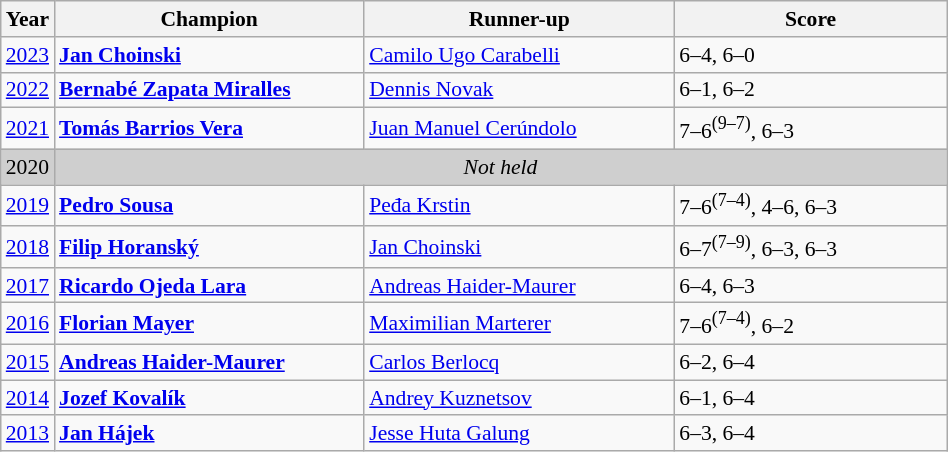<table class="wikitable" style="font-size:90%">
<tr>
<th>Year</th>
<th width="200">Champion</th>
<th width="200">Runner-up</th>
<th width="175">Score</th>
</tr>
<tr>
<td><a href='#'>2023</a></td>
<td> <strong><a href='#'>Jan Choinski</a></strong></td>
<td> <a href='#'>Camilo Ugo Carabelli</a></td>
<td>6–4, 6–0</td>
</tr>
<tr>
<td><a href='#'>2022</a></td>
<td> <strong><a href='#'>Bernabé Zapata Miralles</a></strong></td>
<td> <a href='#'>Dennis Novak</a></td>
<td>6–1, 6–2</td>
</tr>
<tr>
<td><a href='#'>2021</a></td>
<td> <strong><a href='#'>Tomás Barrios Vera</a></strong></td>
<td> <a href='#'>Juan Manuel Cerúndolo</a></td>
<td>7–6<sup>(9–7)</sup>, 6–3</td>
</tr>
<tr>
<td style="background:#cfcfcf">2020</td>
<td colspan=3 align=center style="background:#cfcfcf"><em>Not held</em></td>
</tr>
<tr>
<td><a href='#'>2019</a></td>
<td> <strong><a href='#'>Pedro Sousa</a></strong></td>
<td> <a href='#'>Peđa Krstin</a></td>
<td>7–6<sup>(7–4)</sup>, 4–6, 6–3</td>
</tr>
<tr>
<td><a href='#'>2018</a></td>
<td> <strong><a href='#'>Filip Horanský</a></strong></td>
<td> <a href='#'>Jan Choinski</a></td>
<td>6–7<sup>(7–9)</sup>, 6–3, 6–3</td>
</tr>
<tr>
<td><a href='#'>2017</a></td>
<td> <strong><a href='#'>Ricardo Ojeda Lara</a></strong></td>
<td> <a href='#'>Andreas Haider-Maurer</a></td>
<td>6–4, 6–3</td>
</tr>
<tr>
<td><a href='#'>2016</a></td>
<td> <strong><a href='#'>Florian Mayer</a></strong></td>
<td> <a href='#'>Maximilian Marterer</a></td>
<td>7–6<sup>(7–4)</sup>, 6–2</td>
</tr>
<tr>
<td><a href='#'>2015</a></td>
<td> <strong><a href='#'>Andreas Haider-Maurer</a></strong></td>
<td> <a href='#'>Carlos Berlocq</a></td>
<td>6–2, 6–4</td>
</tr>
<tr>
<td><a href='#'>2014</a></td>
<td> <strong><a href='#'>Jozef Kovalík</a></strong></td>
<td> <a href='#'>Andrey Kuznetsov</a></td>
<td>6–1, 6–4</td>
</tr>
<tr>
<td><a href='#'>2013</a></td>
<td> <strong><a href='#'>Jan Hájek</a></strong></td>
<td> <a href='#'>Jesse Huta Galung</a></td>
<td>6–3, 6–4</td>
</tr>
</table>
